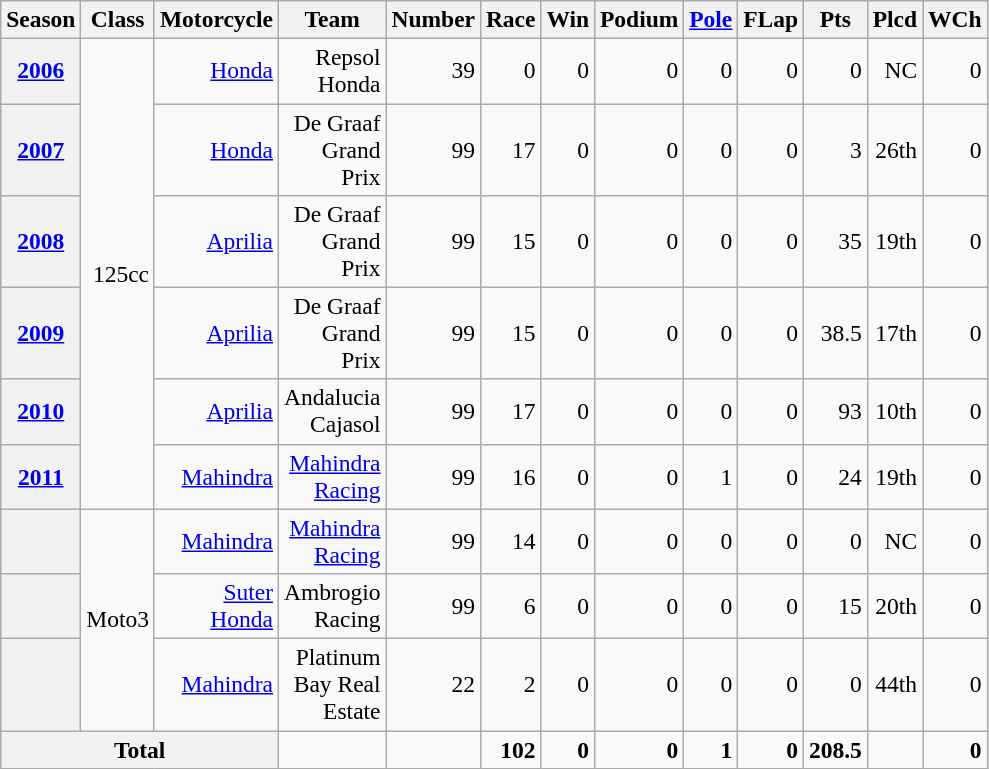<table class="wikitable" style="font-size:98%; text-align:right;" width="600px">
<tr>
<th>Season</th>
<th>Class</th>
<th>Motorcycle</th>
<th>Team</th>
<th>Number</th>
<th>Race</th>
<th>Win</th>
<th>Podium</th>
<th><a href='#'>Pole</a></th>
<th>FLap</th>
<th>Pts</th>
<th>Plcd</th>
<th>WCh</th>
</tr>
<tr>
<th><a href='#'>2006</a></th>
<td rowspan=6>125cc</td>
<td><a href='#'>Honda</a></td>
<td>Repsol Honda</td>
<td>39</td>
<td>0</td>
<td>0</td>
<td>0</td>
<td>0</td>
<td>0</td>
<td>0</td>
<td>NC</td>
<td> 0</td>
</tr>
<tr>
<th><a href='#'>2007</a></th>
<td><a href='#'>Honda</a></td>
<td>De Graaf Grand Prix</td>
<td>99</td>
<td>17</td>
<td>0</td>
<td>0</td>
<td>0</td>
<td>0</td>
<td>3</td>
<td>26th</td>
<td> 0</td>
</tr>
<tr>
<th><a href='#'>2008</a></th>
<td><a href='#'>Aprilia</a></td>
<td>De Graaf Grand Prix</td>
<td>99</td>
<td>15</td>
<td>0</td>
<td>0</td>
<td>0</td>
<td>0</td>
<td>35</td>
<td>19th</td>
<td> 0</td>
</tr>
<tr>
<th><a href='#'>2009</a></th>
<td><a href='#'>Aprilia</a></td>
<td>De Graaf Grand Prix</td>
<td>99</td>
<td>15</td>
<td>0</td>
<td>0</td>
<td>0</td>
<td>0</td>
<td>38.5</td>
<td>17th</td>
<td> 0</td>
</tr>
<tr>
<th><a href='#'>2010</a></th>
<td><a href='#'>Aprilia</a></td>
<td>Andalucia Cajasol</td>
<td>99</td>
<td>17</td>
<td>0</td>
<td>0</td>
<td>0</td>
<td>0</td>
<td>93</td>
<td>10th</td>
<td> 0</td>
</tr>
<tr>
<th><a href='#'>2011</a></th>
<td><a href='#'>Mahindra</a></td>
<td><a href='#'>Mahindra Racing</a></td>
<td>99</td>
<td>16</td>
<td>0</td>
<td>0</td>
<td>1</td>
<td>0</td>
<td>24</td>
<td>19th</td>
<td> 0</td>
</tr>
<tr>
<th></th>
<td rowspan=3>Moto3</td>
<td><a href='#'>Mahindra</a></td>
<td><a href='#'>Mahindra Racing</a></td>
<td>99</td>
<td>14</td>
<td>0</td>
<td>0</td>
<td>0</td>
<td>0</td>
<td>0</td>
<td>NC</td>
<td> 0</td>
</tr>
<tr>
<th></th>
<td><a href='#'>Suter</a> <a href='#'>Honda</a></td>
<td>Ambrogio Racing</td>
<td>99</td>
<td>6</td>
<td>0</td>
<td>0</td>
<td>0</td>
<td>0</td>
<td>15</td>
<td>20th</td>
<td> 0</td>
</tr>
<tr>
<th></th>
<td><a href='#'>Mahindra</a></td>
<td>Platinum Bay Real Estate</td>
<td>22</td>
<td>2</td>
<td>0</td>
<td>0</td>
<td>0</td>
<td>0</td>
<td>0</td>
<td>44th</td>
<td> 0</td>
</tr>
<tr>
<th colspan=3>Total</th>
<td></td>
<td></td>
<td><strong>102</strong></td>
<td><strong>0</strong></td>
<td><strong>0</strong></td>
<td><strong>1</strong></td>
<td><strong>0</strong></td>
<td><strong>208.5</strong></td>
<td></td>
<td><strong>0</strong></td>
</tr>
</table>
